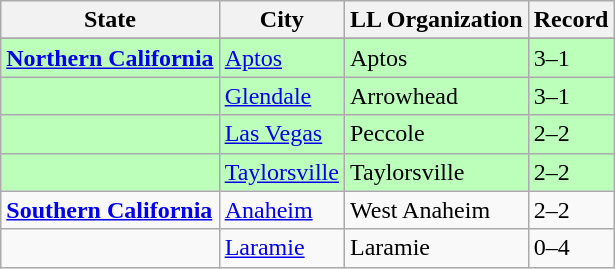<table class="wikitable">
<tr>
<th>State</th>
<th>City</th>
<th>LL Organization</th>
<th>Record</th>
</tr>
<tr>
</tr>
<tr bgcolor=#bbffbb>
<td><strong> <a href='#'>Northern California</a></strong></td>
<td><a href='#'>Aptos</a></td>
<td>Aptos</td>
<td>3–1</td>
</tr>
<tr bgcolor=#bbffbb>
<td><strong></strong></td>
<td><a href='#'>Glendale</a></td>
<td>Arrowhead</td>
<td>3–1</td>
</tr>
<tr bgcolor=#bbffbb>
<td><strong></strong></td>
<td><a href='#'>Las Vegas</a></td>
<td>Peccole</td>
<td>2–2</td>
</tr>
<tr bgcolor=#bbffbb>
<td><strong></strong></td>
<td><a href='#'>Taylorsville</a></td>
<td>Taylorsville</td>
<td>2–2</td>
</tr>
<tr>
<td><strong> <a href='#'>Southern California</a></strong></td>
<td><a href='#'>Anaheim</a></td>
<td>West Anaheim</td>
<td>2–2</td>
</tr>
<tr>
<td><strong></strong></td>
<td><a href='#'>Laramie</a></td>
<td>Laramie</td>
<td>0–4</td>
</tr>
</table>
